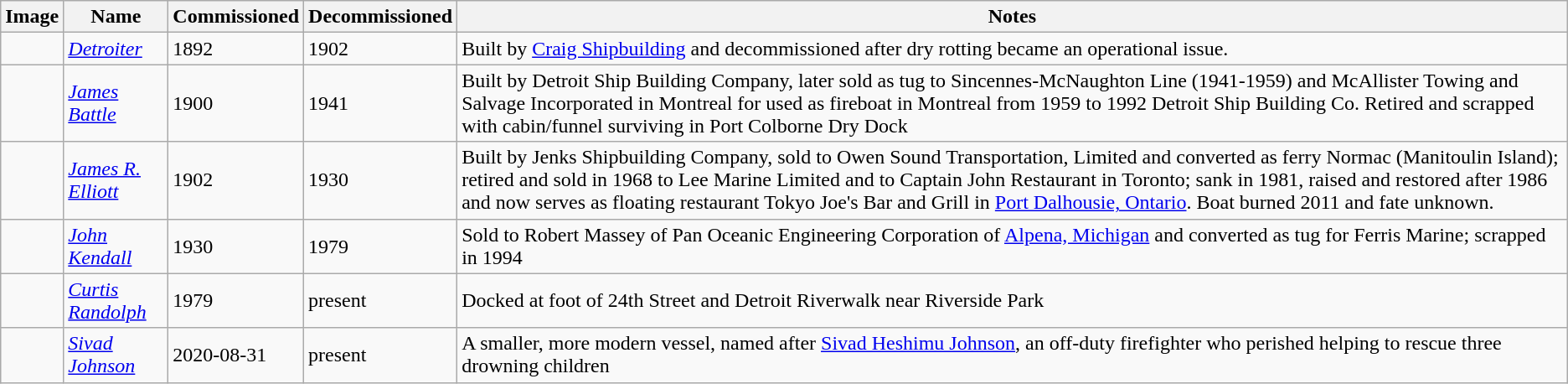<table class="wikitable sortable">
<tr>
<th>Image</th>
<th>Name</th>
<th>Commissioned</th>
<th>Decommissioned</th>
<th>Notes</th>
</tr>
<tr>
<td></td>
<td><a href='#'><em>Detroiter</em></a></td>
<td>1892</td>
<td>1902</td>
<td>Built by <a href='#'>Craig Shipbuilding</a> and decommissioned after dry rotting became an operational issue.</td>
</tr>
<tr>
<td></td>
<td><a href='#'><em>James Battle</em></a></td>
<td>1900</td>
<td>1941</td>
<td>Built by Detroit Ship Building Company, later sold as tug to Sincennes-McNaughton Line (1941-1959) and McAllister Towing and Salvage Incorporated in Montreal for used as fireboat in Montreal from 1959 to 1992 Detroit Ship Building Co. Retired and scrapped with cabin/funnel surviving in Port Colborne Dry Dock</td>
</tr>
<tr>
<td></td>
<td><em><a href='#'>James R. Elliott</a></em></td>
<td>1902</td>
<td>1930</td>
<td>Built by Jenks Shipbuilding Company, sold to Owen Sound Transportation, Limited and converted as ferry Normac (Manitoulin Island); retired and sold in 1968 to Lee Marine Limited and to Captain John Restaurant in Toronto; sank in 1981, raised and restored after 1986 and now serves as floating restaurant Tokyo Joe's Bar and Grill in <a href='#'>Port Dalhousie, Ontario</a>. Boat burned 2011 and fate unknown.</td>
</tr>
<tr>
<td></td>
<td><a href='#'><em>John Kendall</em></a></td>
<td>1930</td>
<td>1979</td>
<td>Sold to Robert Massey of Pan Oceanic Engineering Corporation of <a href='#'>Alpena, Michigan</a> and converted as tug for Ferris Marine; scrapped in 1994</td>
</tr>
<tr>
<td></td>
<td><a href='#'><em>Curtis Randolph</em></a></td>
<td>1979</td>
<td>present</td>
<td>Docked at foot of 24th Street and Detroit Riverwalk near Riverside Park</td>
</tr>
<tr>
<td></td>
<td><em><a href='#'>Sivad Johnson</a></em></td>
<td>2020-08-31</td>
<td>present</td>
<td>A smaller, more modern vessel, named after <a href='#'>Sivad Heshimu Johnson</a>, an off-duty firefighter who perished helping to rescue three drowning children</td>
</tr>
</table>
